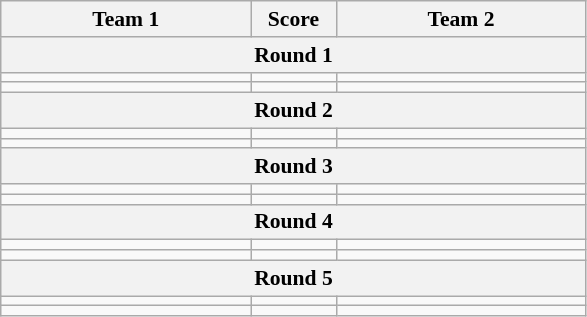<table class="wikitable" style="text-align: center; font-size:90% ">
<tr>
<th align="right" width="160">Team 1</th>
<th width="50">Score</th>
<th align="left" width="160">Team 2</th>
</tr>
<tr>
<th colspan=3>Round 1</th>
</tr>
<tr>
<td align=right></td>
<td align=center> </td>
<td align=left></td>
</tr>
<tr>
<td align=right></td>
<td align=center></td>
<td align=left></td>
</tr>
<tr>
<th colspan=3>Round 2</th>
</tr>
<tr>
<td align=right></td>
<td align=center></td>
<td align=left></td>
</tr>
<tr>
<td align=right></td>
<td align=center></td>
<td align=left></td>
</tr>
<tr>
<th colspan=3>Round 3</th>
</tr>
<tr>
<td align=right></td>
<td align=center></td>
<td align=left></td>
</tr>
<tr>
<td align=right></td>
<td align=center></td>
<td align=left></td>
</tr>
<tr>
<th colspan=3>Round 4</th>
</tr>
<tr>
<td align=right></td>
<td align=center></td>
<td align=left></td>
</tr>
<tr>
<td align=right></td>
<td align=center></td>
<td align=left></td>
</tr>
<tr>
<th colspan=3>Round 5</th>
</tr>
<tr>
<td align=right></td>
<td align=center></td>
<td align=left></td>
</tr>
<tr>
<td align=right></td>
<td align=center></td>
<td align=left></td>
</tr>
</table>
